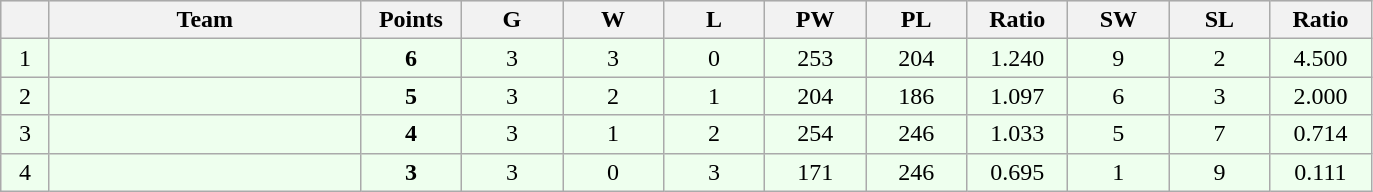<table class=wikitable style="text-align:center">
<tr bgcolor="#DCDCDC">
<th width="25"></th>
<th width="200">Team</th>
<th width="60">Points</th>
<th width="60">G</th>
<th width="60">W</th>
<th width="60">L</th>
<th width="60">PW</th>
<th width="60">PL</th>
<th width="60">Ratio</th>
<th width="60">SW</th>
<th width="60">SL</th>
<th width="60">Ratio</th>
</tr>
<tr bgcolor=#eeffee>
<td>1</td>
<td align=left></td>
<td><strong>6</strong></td>
<td>3</td>
<td>3</td>
<td>0</td>
<td>253</td>
<td>204</td>
<td>1.240</td>
<td>9</td>
<td>2</td>
<td>4.500</td>
</tr>
<tr bgcolor=#eeffee>
<td>2</td>
<td align=left></td>
<td><strong>5</strong></td>
<td>3</td>
<td>2</td>
<td>1</td>
<td>204</td>
<td>186</td>
<td>1.097</td>
<td>6</td>
<td>3</td>
<td>2.000</td>
</tr>
<tr bgcolor=#eeffee>
<td>3</td>
<td align=left></td>
<td><strong>4</strong></td>
<td>3</td>
<td>1</td>
<td>2</td>
<td>254</td>
<td>246</td>
<td>1.033</td>
<td>5</td>
<td>7</td>
<td>0.714</td>
</tr>
<tr bgcolor=#eeffee>
<td>4</td>
<td align=left></td>
<td><strong>3</strong></td>
<td>3</td>
<td>0</td>
<td>3</td>
<td>171</td>
<td>246</td>
<td>0.695</td>
<td>1</td>
<td>9</td>
<td>0.111</td>
</tr>
</table>
